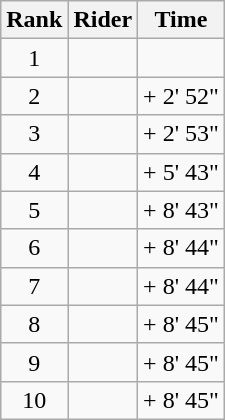<table class="wikitable">
<tr>
<th scope="col">Rank</th>
<th scope="col">Rider</th>
<th scope="col">Time</th>
</tr>
<tr>
<td style="text-align:center;">1</td>
<td></td>
<td style="text-align:right;"></td>
</tr>
<tr>
<td style="text-align:center;">2</td>
<td></td>
<td style="text-align:right;">+ 2' 52"</td>
</tr>
<tr>
<td style="text-align:center;">3</td>
<td></td>
<td style="text-align:right;">+ 2' 53"</td>
</tr>
<tr>
<td style="text-align:center;">4</td>
<td></td>
<td style="text-align:right;">+ 5' 43"</td>
</tr>
<tr>
<td style="text-align:center;">5</td>
<td></td>
<td style="text-align:right;">+ 8' 43"</td>
</tr>
<tr>
<td style="text-align:center;">6</td>
<td></td>
<td style="text-align:right;">+ 8' 44"</td>
</tr>
<tr>
<td style="text-align:center;">7</td>
<td></td>
<td style="text-align:right;">+ 8' 44"</td>
</tr>
<tr>
<td style="text-align:center;">8</td>
<td></td>
<td style="text-align:right;">+ 8' 45"</td>
</tr>
<tr>
<td style="text-align:center;">9</td>
<td></td>
<td style="text-align:right;">+ 8' 45"</td>
</tr>
<tr>
<td style="text-align:center;">10</td>
<td></td>
<td style="text-align:right;">+ 8' 45"</td>
</tr>
</table>
